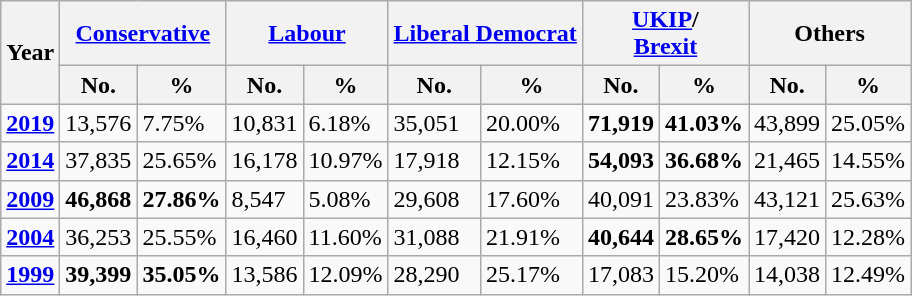<table class="sortable wikitable">
<tr>
<th rowspan="2">Year</th>
<th colspan="2"><a href='#'>Conservative</a></th>
<th colspan="2"><a href='#'>Labour</a></th>
<th colspan="2"><a href='#'>Liberal Democrat</a></th>
<th colspan="2"><a href='#'>UKIP</a>/<br><a href='#'>Brexit</a></th>
<th colspan="2">Others</th>
</tr>
<tr>
<th>No.</th>
<th>%</th>
<th>No.</th>
<th>%</th>
<th>No.</th>
<th>%</th>
<th>No.</th>
<th>%</th>
<th>No.</th>
<th>%</th>
</tr>
<tr>
<td><strong><a href='#'>2019</a></strong></td>
<td>13,576</td>
<td>7.75%</td>
<td>10,831</td>
<td>6.18%</td>
<td>35,051</td>
<td>20.00%</td>
<td><strong>71,919</strong></td>
<td><strong>41.03%</strong></td>
<td>43,899</td>
<td>25.05%</td>
</tr>
<tr>
<td><strong><a href='#'>2014</a></strong></td>
<td>37,835</td>
<td>25.65%</td>
<td>16,178</td>
<td>10.97%</td>
<td>17,918</td>
<td>12.15%</td>
<td><strong>54,093</strong></td>
<td><strong>36.68%</strong></td>
<td>21,465</td>
<td>14.55%</td>
</tr>
<tr>
<td><strong><a href='#'>2009</a></strong></td>
<td><strong>46,868</strong></td>
<td><strong>27.86%</strong></td>
<td>8,547</td>
<td>5.08%</td>
<td>29,608</td>
<td>17.60%</td>
<td>40,091</td>
<td>23.83%</td>
<td>43,121</td>
<td>25.63%</td>
</tr>
<tr>
<td><strong><a href='#'>2004</a></strong></td>
<td>36,253</td>
<td>25.55%</td>
<td>16,460</td>
<td>11.60%</td>
<td>31,088</td>
<td>21.91%</td>
<td><strong>40,644</strong></td>
<td><strong>28.65%</strong></td>
<td>17,420</td>
<td>12.28%</td>
</tr>
<tr>
<td><strong><a href='#'>1999</a></strong></td>
<td><strong>39,399</strong></td>
<td><strong>35.05%</strong></td>
<td>13,586</td>
<td>12.09%</td>
<td>28,290</td>
<td>25.17%</td>
<td>17,083</td>
<td>15.20%</td>
<td>14,038</td>
<td>12.49%</td>
</tr>
</table>
